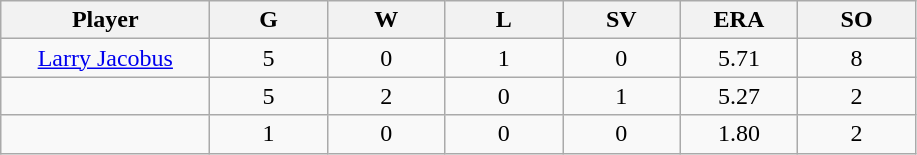<table class="wikitable sortable">
<tr>
<th bgcolor="#DDDDFF" width="16%">Player</th>
<th bgcolor="#DDDDFF" width="9%">G</th>
<th bgcolor="#DDDDFF" width="9%">W</th>
<th bgcolor="#DDDDFF" width="9%">L</th>
<th bgcolor="#DDDDFF" width="9%">SV</th>
<th bgcolor="#DDDDFF" width="9%">ERA</th>
<th bgcolor="#DDDDFF" width="9%">SO</th>
</tr>
<tr align="center">
<td><a href='#'>Larry Jacobus</a></td>
<td>5</td>
<td>0</td>
<td>1</td>
<td>0</td>
<td>5.71</td>
<td>8</td>
</tr>
<tr align=center>
<td></td>
<td>5</td>
<td>2</td>
<td>0</td>
<td>1</td>
<td>5.27</td>
<td>2</td>
</tr>
<tr align="center">
<td></td>
<td>1</td>
<td>0</td>
<td>0</td>
<td>0</td>
<td>1.80</td>
<td>2</td>
</tr>
</table>
